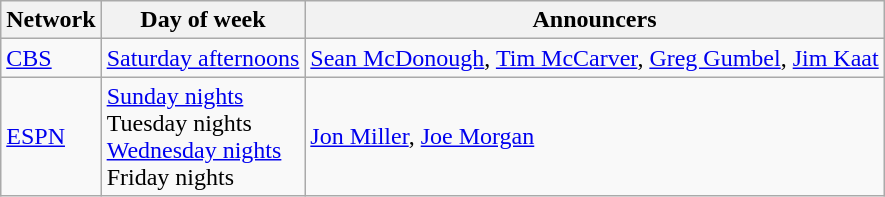<table class="wikitable">
<tr>
<th>Network</th>
<th>Day of week</th>
<th>Announcers</th>
</tr>
<tr>
<td><a href='#'>CBS</a></td>
<td><a href='#'>Saturday afternoons</a></td>
<td><a href='#'>Sean McDonough</a>, <a href='#'>Tim McCarver</a>, <a href='#'>Greg Gumbel</a>, <a href='#'>Jim Kaat</a></td>
</tr>
<tr>
<td><a href='#'>ESPN</a></td>
<td><a href='#'>Sunday nights</a><br>Tuesday nights<br><a href='#'>Wednesday nights</a><br>Friday nights</td>
<td><a href='#'>Jon Miller</a>, <a href='#'>Joe Morgan</a> </td>
</tr>
</table>
